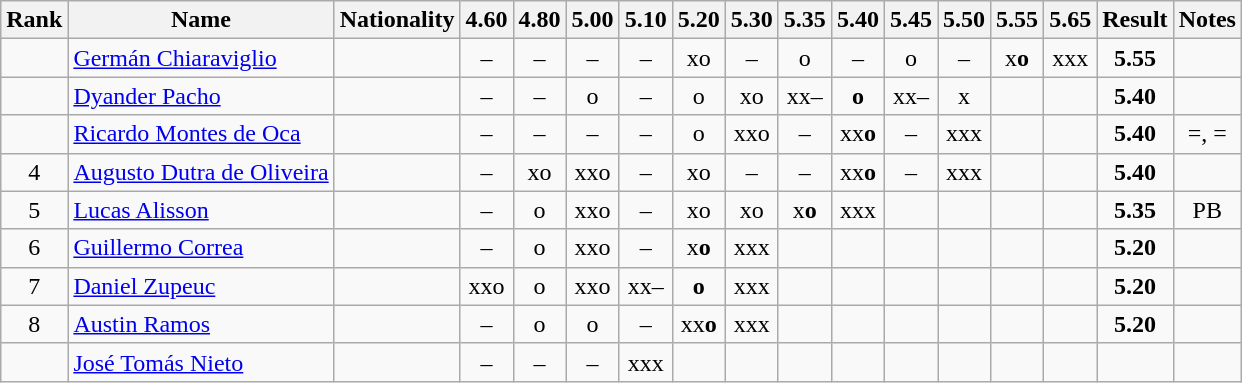<table class="wikitable sortable" style="text-align:center">
<tr>
<th>Rank</th>
<th>Name</th>
<th>Nationality</th>
<th>4.60</th>
<th>4.80</th>
<th>5.00</th>
<th>5.10</th>
<th>5.20</th>
<th>5.30</th>
<th>5.35</th>
<th>5.40</th>
<th>5.45</th>
<th>5.50</th>
<th>5.55</th>
<th>5.65</th>
<th>Result</th>
<th>Notes</th>
</tr>
<tr>
<td></td>
<td align=left><a href='#'>Germán Chiaraviglio</a></td>
<td align=left></td>
<td>–</td>
<td>–</td>
<td>–</td>
<td>–</td>
<td>xo</td>
<td>–</td>
<td>o</td>
<td>–</td>
<td>o</td>
<td>–</td>
<td>x<strong>o</strong></td>
<td>xxx</td>
<td><strong>5.55</strong></td>
<td></td>
</tr>
<tr>
<td></td>
<td align=left><a href='#'>Dyander Pacho</a></td>
<td align=left></td>
<td>–</td>
<td>–</td>
<td>o</td>
<td>–</td>
<td>o</td>
<td>xo</td>
<td>xx–</td>
<td><strong>o</strong></td>
<td>xx–</td>
<td>x</td>
<td></td>
<td></td>
<td><strong>5.40</strong></td>
<td></td>
</tr>
<tr>
<td></td>
<td align=left><a href='#'>Ricardo Montes de Oca</a></td>
<td align=left></td>
<td>–</td>
<td>–</td>
<td>–</td>
<td>–</td>
<td>o</td>
<td>xxo</td>
<td>–</td>
<td>xx<strong>o</strong></td>
<td>–</td>
<td>xxx</td>
<td></td>
<td></td>
<td><strong>5.40</strong></td>
<td>=, =</td>
</tr>
<tr>
<td>4</td>
<td align=left><a href='#'>Augusto Dutra de Oliveira</a></td>
<td align=left></td>
<td>–</td>
<td>xo</td>
<td>xxo</td>
<td>–</td>
<td>xo</td>
<td>–</td>
<td>–</td>
<td>xx<strong>o</strong></td>
<td>–</td>
<td>xxx</td>
<td></td>
<td></td>
<td><strong>5.40</strong></td>
<td></td>
</tr>
<tr>
<td>5</td>
<td align=left><a href='#'>Lucas Alisson</a></td>
<td align=left></td>
<td>–</td>
<td>o</td>
<td>xxo</td>
<td>–</td>
<td>xo</td>
<td>xo</td>
<td>x<strong>o</strong></td>
<td>xxx</td>
<td></td>
<td></td>
<td></td>
<td></td>
<td><strong>5.35</strong></td>
<td>PB</td>
</tr>
<tr>
<td>6</td>
<td align=left><a href='#'>Guillermo Correa</a></td>
<td align=left></td>
<td>–</td>
<td>o</td>
<td>xxo</td>
<td>–</td>
<td>x<strong>o</strong></td>
<td>xxx</td>
<td></td>
<td></td>
<td></td>
<td></td>
<td></td>
<td></td>
<td><strong>5.20</strong></td>
<td></td>
</tr>
<tr>
<td>7</td>
<td align=left><a href='#'>Daniel Zupeuc</a></td>
<td align=left></td>
<td>xxo</td>
<td>o</td>
<td>xxo</td>
<td>xx–</td>
<td><strong>o</strong></td>
<td>xxx</td>
<td></td>
<td></td>
<td></td>
<td></td>
<td></td>
<td></td>
<td><strong>5.20</strong></td>
<td></td>
</tr>
<tr>
<td>8</td>
<td align=left><a href='#'>Austin Ramos</a></td>
<td align=left></td>
<td>–</td>
<td>o</td>
<td>o</td>
<td>–</td>
<td>xx<strong>o</strong></td>
<td>xxx</td>
<td></td>
<td></td>
<td></td>
<td></td>
<td></td>
<td></td>
<td><strong>5.20</strong></td>
<td></td>
</tr>
<tr>
<td></td>
<td align=left><a href='#'>José Tomás Nieto</a></td>
<td align=left></td>
<td>–</td>
<td>–</td>
<td>–</td>
<td>xxx</td>
<td></td>
<td></td>
<td></td>
<td></td>
<td></td>
<td></td>
<td></td>
<td></td>
<td><strong></strong></td>
<td></td>
</tr>
</table>
